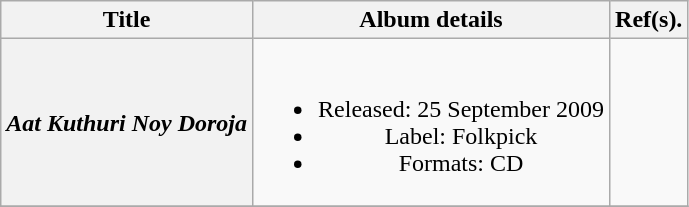<table class="wikitable plainrowheaders" style="text-align:center;">
<tr>
<th>Title</th>
<th>Album details</th>
<th>Ref(s).</th>
</tr>
<tr>
<th scope="row"><em>Aat Kuthuri Noy Doroja</em></th>
<td><br><ul><li>Released: 25 September 2009</li><li>Label: Folkpick</li><li>Formats: CD</li></ul></td>
<td></td>
</tr>
<tr>
</tr>
</table>
